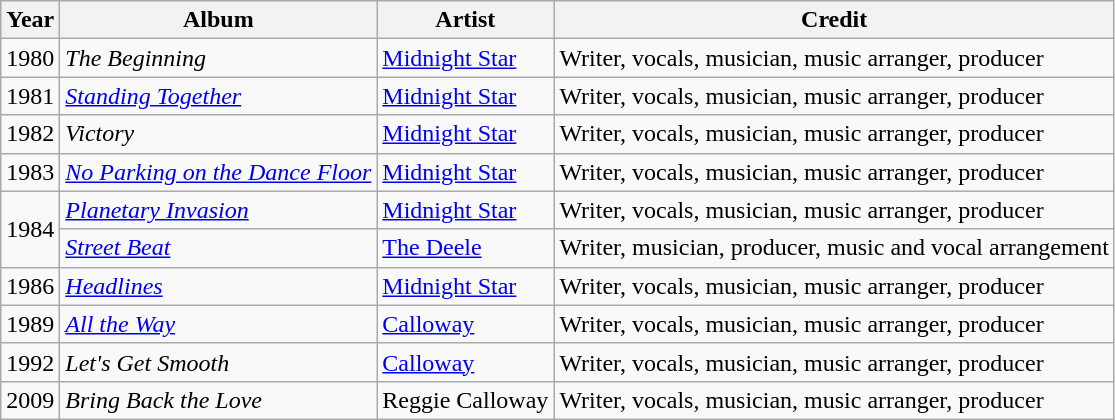<table class="wikitable">
<tr>
<th>Year</th>
<th>Album</th>
<th>Artist</th>
<th>Credit</th>
</tr>
<tr>
<td>1980</td>
<td><em>The Beginning</em></td>
<td><a href='#'>Midnight Star</a></td>
<td>Writer, vocals, musician, music arranger, producer</td>
</tr>
<tr>
<td rowspan="1">1981</td>
<td><em><a href='#'>Standing Together</a></em></td>
<td><a href='#'>Midnight Star</a></td>
<td>Writer, vocals, musician, music arranger, producer</td>
</tr>
<tr>
<td rowspan="1">1982</td>
<td><em>Victory</em></td>
<td><a href='#'>Midnight Star</a></td>
<td>Writer, vocals, musician, music arranger, producer</td>
</tr>
<tr>
<td rowspan="1">1983</td>
<td><em><a href='#'>No Parking on the Dance Floor</a></em></td>
<td><a href='#'>Midnight Star</a></td>
<td>Writer, vocals, musician, music arranger, producer</td>
</tr>
<tr>
<td rowspan="2">1984</td>
<td><em><a href='#'>Planetary Invasion</a></em></td>
<td><a href='#'>Midnight Star</a></td>
<td>Writer, vocals, musician, music arranger, producer</td>
</tr>
<tr>
<td><em><a href='#'>Street Beat</a></em></td>
<td><a href='#'>The Deele</a></td>
<td>Writer, musician, producer, music and vocal arrangement</td>
</tr>
<tr>
<td rowspan="1">1986</td>
<td><em><a href='#'>Headlines</a></em></td>
<td><a href='#'>Midnight Star</a></td>
<td>Writer, vocals, musician, music arranger, producer</td>
</tr>
<tr>
<td rowspan="1">1989</td>
<td><em><a href='#'>All the Way</a></em></td>
<td><a href='#'>Calloway</a></td>
<td>Writer, vocals, musician, music arranger, producer</td>
</tr>
<tr>
<td rowspan="1">1992</td>
<td><em>Let's Get Smooth</em></td>
<td><a href='#'>Calloway</a></td>
<td>Writer, vocals, musician, music arranger, producer</td>
</tr>
<tr>
<td rowspan="1">2009</td>
<td><em>Bring Back the Love</em></td>
<td>Reggie Calloway</td>
<td>Writer, vocals, musician, music arranger, producer</td>
</tr>
</table>
